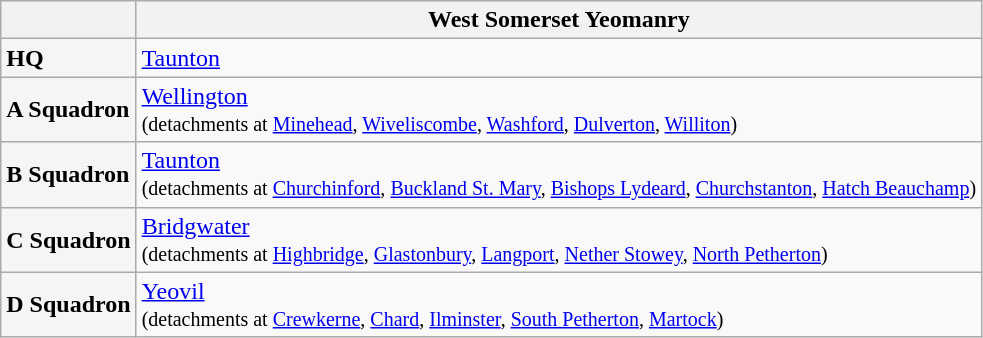<table class="wikitable">
<tr>
<th bgcolor="WhiteSmoke"></th>
<th bgcolor="WhiteSmoke">West Somerset Yeomanry</th>
</tr>
<tr>
<td bgcolor="WhiteSmoke"><strong>HQ</strong></td>
<td><a href='#'>Taunton</a></td>
</tr>
<tr>
<td bgcolor="WhiteSmoke"><strong>A Squadron</strong></td>
<td><a href='#'>Wellington</a> <br><small>(detachments at <a href='#'>Minehead</a>, <a href='#'>Wiveliscombe</a>, <a href='#'>Washford</a>, <a href='#'>Dulverton</a>, <a href='#'>Williton</a>) </small></td>
</tr>
<tr>
<td bgcolor="WhiteSmoke"><strong>B Squadron</strong></td>
<td><a href='#'>Taunton</a> <br><small>(detachments at <a href='#'>Churchinford</a>, <a href='#'>Buckland St. Mary</a>, <a href='#'>Bishops Lydeard</a>, <a href='#'>Churchstanton</a>, <a href='#'>Hatch Beauchamp</a>)</small></td>
</tr>
<tr>
<td bgcolor="WhiteSmoke"><strong>C Squadron</strong></td>
<td><a href='#'>Bridgwater</a> <br><small>(detachments at <a href='#'>Highbridge</a>, <a href='#'>Glastonbury</a>, <a href='#'>Langport</a>, <a href='#'>Nether Stowey</a>, <a href='#'>North Petherton</a>) </small></td>
</tr>
<tr>
<td bgcolor="WhiteSmoke"><strong>D Squadron</strong></td>
<td><a href='#'>Yeovil</a> <br><small>(detachments at <a href='#'>Crewkerne</a>, <a href='#'>Chard</a>, <a href='#'>Ilminster</a>, <a href='#'>South Petherton</a>, <a href='#'>Martock</a>)</small></td>
</tr>
</table>
